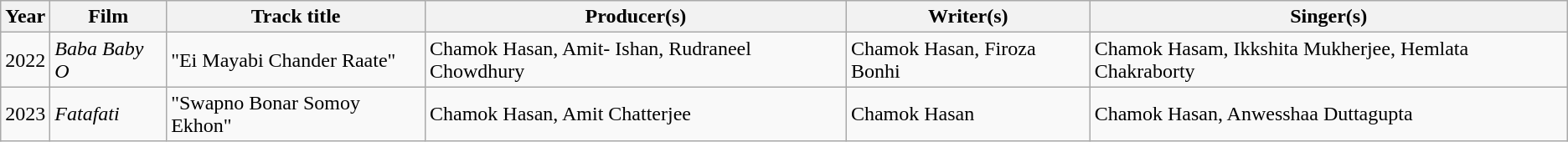<table class="wikitable plainrowheaders">
<tr>
<th scope="col">Year</th>
<th scope="col">Film</th>
<th scope="col">Track title</th>
<th scope="col">Producer(s)</th>
<th scope="col">Writer(s)</th>
<th scope="col">Singer(s)</th>
</tr>
<tr>
<td>2022</td>
<td><em>Baba Baby O</em></td>
<td>"Ei Mayabi Chander Raate"</td>
<td>Chamok Hasan, Amit- Ishan, Rudraneel Chowdhury</td>
<td>Chamok Hasan, Firoza Bonhi</td>
<td>Chamok Hasam, Ikkshita Mukherjee, Hemlata Chakraborty</td>
</tr>
<tr>
<td>2023</td>
<td><em>Fatafati</em></td>
<td>"Swapno Bonar Somoy Ekhon"</td>
<td>Chamok Hasan, Amit Chatterjee</td>
<td>Chamok Hasan</td>
<td>Chamok Hasan, Anwesshaa Duttagupta</td>
</tr>
</table>
